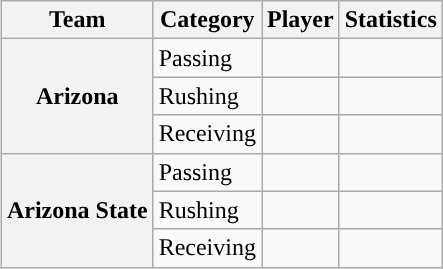<table class="wikitable" style="float:right">
<tr>
<th>Team</th>
<th>Category</th>
<th>Player</th>
<th>Statistics</th>
</tr>
<tr>
<th rowspan=3>Arizona</th>
<td>Passing</td>
<td></td>
<td></td>
</tr>
<tr>
<td>Rushing</td>
<td></td>
<td></td>
</tr>
<tr>
<td>Receiving</td>
<td></td>
<td></td>
</tr>
<tr>
<th rowspan=3>Arizona State</th>
<td>Passing</td>
<td></td>
<td></td>
</tr>
<tr>
<td>Rushing</td>
<td></td>
<td></td>
</tr>
<tr>
<td>Receiving</td>
<td></td>
<td></td>
</tr>
</table>
